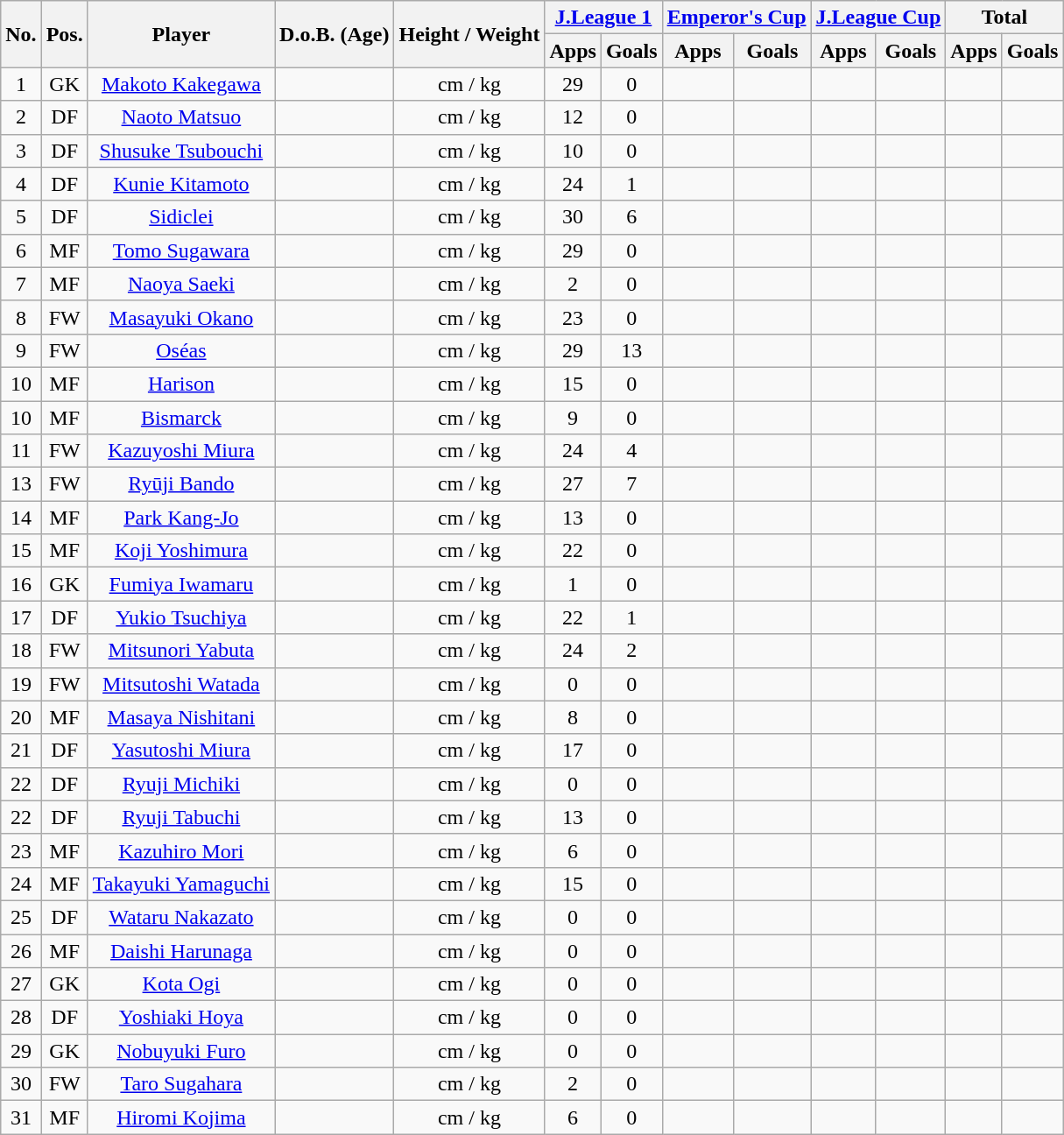<table class="wikitable" style="text-align:center;">
<tr>
<th rowspan="2">No.</th>
<th rowspan="2">Pos.</th>
<th rowspan="2">Player</th>
<th rowspan="2">D.o.B. (Age)</th>
<th rowspan="2">Height / Weight</th>
<th colspan="2"><a href='#'>J.League 1</a></th>
<th colspan="2"><a href='#'>Emperor's Cup</a></th>
<th colspan="2"><a href='#'>J.League Cup</a></th>
<th colspan="2">Total</th>
</tr>
<tr>
<th>Apps</th>
<th>Goals</th>
<th>Apps</th>
<th>Goals</th>
<th>Apps</th>
<th>Goals</th>
<th>Apps</th>
<th>Goals</th>
</tr>
<tr>
<td>1</td>
<td>GK</td>
<td><a href='#'>Makoto Kakegawa</a></td>
<td></td>
<td>cm / kg</td>
<td>29</td>
<td>0</td>
<td></td>
<td></td>
<td></td>
<td></td>
<td></td>
<td></td>
</tr>
<tr>
<td>2</td>
<td>DF</td>
<td><a href='#'>Naoto Matsuo</a></td>
<td></td>
<td>cm / kg</td>
<td>12</td>
<td>0</td>
<td></td>
<td></td>
<td></td>
<td></td>
<td></td>
<td></td>
</tr>
<tr>
<td>3</td>
<td>DF</td>
<td><a href='#'>Shusuke Tsubouchi</a></td>
<td></td>
<td>cm / kg</td>
<td>10</td>
<td>0</td>
<td></td>
<td></td>
<td></td>
<td></td>
<td></td>
<td></td>
</tr>
<tr>
<td>4</td>
<td>DF</td>
<td><a href='#'>Kunie Kitamoto</a></td>
<td></td>
<td>cm / kg</td>
<td>24</td>
<td>1</td>
<td></td>
<td></td>
<td></td>
<td></td>
<td></td>
<td></td>
</tr>
<tr>
<td>5</td>
<td>DF</td>
<td><a href='#'>Sidiclei</a></td>
<td></td>
<td>cm / kg</td>
<td>30</td>
<td>6</td>
<td></td>
<td></td>
<td></td>
<td></td>
<td></td>
<td></td>
</tr>
<tr>
<td>6</td>
<td>MF</td>
<td><a href='#'>Tomo Sugawara</a></td>
<td></td>
<td>cm / kg</td>
<td>29</td>
<td>0</td>
<td></td>
<td></td>
<td></td>
<td></td>
<td></td>
<td></td>
</tr>
<tr>
<td>7</td>
<td>MF</td>
<td><a href='#'>Naoya Saeki</a></td>
<td></td>
<td>cm / kg</td>
<td>2</td>
<td>0</td>
<td></td>
<td></td>
<td></td>
<td></td>
<td></td>
<td></td>
</tr>
<tr>
<td>8</td>
<td>FW</td>
<td><a href='#'>Masayuki Okano</a></td>
<td></td>
<td>cm / kg</td>
<td>23</td>
<td>0</td>
<td></td>
<td></td>
<td></td>
<td></td>
<td></td>
<td></td>
</tr>
<tr>
<td>9</td>
<td>FW</td>
<td><a href='#'>Oséas</a></td>
<td></td>
<td>cm / kg</td>
<td>29</td>
<td>13</td>
<td></td>
<td></td>
<td></td>
<td></td>
<td></td>
<td></td>
</tr>
<tr>
<td>10</td>
<td>MF</td>
<td><a href='#'>Harison</a></td>
<td></td>
<td>cm / kg</td>
<td>15</td>
<td>0</td>
<td></td>
<td></td>
<td></td>
<td></td>
<td></td>
<td></td>
</tr>
<tr>
<td>10</td>
<td>MF</td>
<td><a href='#'>Bismarck</a></td>
<td></td>
<td>cm / kg</td>
<td>9</td>
<td>0</td>
<td></td>
<td></td>
<td></td>
<td></td>
<td></td>
<td></td>
</tr>
<tr>
<td>11</td>
<td>FW</td>
<td><a href='#'>Kazuyoshi Miura</a></td>
<td></td>
<td>cm / kg</td>
<td>24</td>
<td>4</td>
<td></td>
<td></td>
<td></td>
<td></td>
<td></td>
<td></td>
</tr>
<tr>
<td>13</td>
<td>FW</td>
<td><a href='#'>Ryūji Bando</a></td>
<td></td>
<td>cm / kg</td>
<td>27</td>
<td>7</td>
<td></td>
<td></td>
<td></td>
<td></td>
<td></td>
<td></td>
</tr>
<tr>
<td>14</td>
<td>MF</td>
<td><a href='#'>Park Kang-Jo</a></td>
<td></td>
<td>cm / kg</td>
<td>13</td>
<td>0</td>
<td></td>
<td></td>
<td></td>
<td></td>
<td></td>
<td></td>
</tr>
<tr>
<td>15</td>
<td>MF</td>
<td><a href='#'>Koji Yoshimura</a></td>
<td></td>
<td>cm / kg</td>
<td>22</td>
<td>0</td>
<td></td>
<td></td>
<td></td>
<td></td>
<td></td>
<td></td>
</tr>
<tr>
<td>16</td>
<td>GK</td>
<td><a href='#'>Fumiya Iwamaru</a></td>
<td></td>
<td>cm / kg</td>
<td>1</td>
<td>0</td>
<td></td>
<td></td>
<td></td>
<td></td>
<td></td>
<td></td>
</tr>
<tr>
<td>17</td>
<td>DF</td>
<td><a href='#'>Yukio Tsuchiya</a></td>
<td></td>
<td>cm / kg</td>
<td>22</td>
<td>1</td>
<td></td>
<td></td>
<td></td>
<td></td>
<td></td>
<td></td>
</tr>
<tr>
<td>18</td>
<td>FW</td>
<td><a href='#'>Mitsunori Yabuta</a></td>
<td></td>
<td>cm / kg</td>
<td>24</td>
<td>2</td>
<td></td>
<td></td>
<td></td>
<td></td>
<td></td>
<td></td>
</tr>
<tr>
<td>19</td>
<td>FW</td>
<td><a href='#'>Mitsutoshi Watada</a></td>
<td></td>
<td>cm / kg</td>
<td>0</td>
<td>0</td>
<td></td>
<td></td>
<td></td>
<td></td>
<td></td>
<td></td>
</tr>
<tr>
<td>20</td>
<td>MF</td>
<td><a href='#'>Masaya Nishitani</a></td>
<td></td>
<td>cm / kg</td>
<td>8</td>
<td>0</td>
<td></td>
<td></td>
<td></td>
<td></td>
<td></td>
<td></td>
</tr>
<tr>
<td>21</td>
<td>DF</td>
<td><a href='#'>Yasutoshi Miura</a></td>
<td></td>
<td>cm / kg</td>
<td>17</td>
<td>0</td>
<td></td>
<td></td>
<td></td>
<td></td>
<td></td>
<td></td>
</tr>
<tr>
<td>22</td>
<td>DF</td>
<td><a href='#'>Ryuji Michiki</a></td>
<td></td>
<td>cm / kg</td>
<td>0</td>
<td>0</td>
<td></td>
<td></td>
<td></td>
<td></td>
<td></td>
<td></td>
</tr>
<tr>
<td>22</td>
<td>DF</td>
<td><a href='#'>Ryuji Tabuchi</a></td>
<td></td>
<td>cm / kg</td>
<td>13</td>
<td>0</td>
<td></td>
<td></td>
<td></td>
<td></td>
<td></td>
<td></td>
</tr>
<tr>
<td>23</td>
<td>MF</td>
<td><a href='#'>Kazuhiro Mori</a></td>
<td></td>
<td>cm / kg</td>
<td>6</td>
<td>0</td>
<td></td>
<td></td>
<td></td>
<td></td>
<td></td>
<td></td>
</tr>
<tr>
<td>24</td>
<td>MF</td>
<td><a href='#'>Takayuki Yamaguchi</a></td>
<td></td>
<td>cm / kg</td>
<td>15</td>
<td>0</td>
<td></td>
<td></td>
<td></td>
<td></td>
<td></td>
<td></td>
</tr>
<tr>
<td>25</td>
<td>DF</td>
<td><a href='#'>Wataru Nakazato</a></td>
<td></td>
<td>cm / kg</td>
<td>0</td>
<td>0</td>
<td></td>
<td></td>
<td></td>
<td></td>
<td></td>
<td></td>
</tr>
<tr>
<td>26</td>
<td>MF</td>
<td><a href='#'>Daishi Harunaga</a></td>
<td></td>
<td>cm / kg</td>
<td>0</td>
<td>0</td>
<td></td>
<td></td>
<td></td>
<td></td>
<td></td>
<td></td>
</tr>
<tr>
<td>27</td>
<td>GK</td>
<td><a href='#'>Kota Ogi</a></td>
<td></td>
<td>cm / kg</td>
<td>0</td>
<td>0</td>
<td></td>
<td></td>
<td></td>
<td></td>
<td></td>
<td></td>
</tr>
<tr>
<td>28</td>
<td>DF</td>
<td><a href='#'>Yoshiaki Hoya</a></td>
<td></td>
<td>cm / kg</td>
<td>0</td>
<td>0</td>
<td></td>
<td></td>
<td></td>
<td></td>
<td></td>
<td></td>
</tr>
<tr>
<td>29</td>
<td>GK</td>
<td><a href='#'>Nobuyuki Furo</a></td>
<td></td>
<td>cm / kg</td>
<td>0</td>
<td>0</td>
<td></td>
<td></td>
<td></td>
<td></td>
<td></td>
<td></td>
</tr>
<tr>
<td>30</td>
<td>FW</td>
<td><a href='#'>Taro Sugahara</a></td>
<td></td>
<td>cm / kg</td>
<td>2</td>
<td>0</td>
<td></td>
<td></td>
<td></td>
<td></td>
<td></td>
<td></td>
</tr>
<tr>
<td>31</td>
<td>MF</td>
<td><a href='#'>Hiromi Kojima</a></td>
<td></td>
<td>cm / kg</td>
<td>6</td>
<td>0</td>
<td></td>
<td></td>
<td></td>
<td></td>
<td></td>
<td></td>
</tr>
</table>
